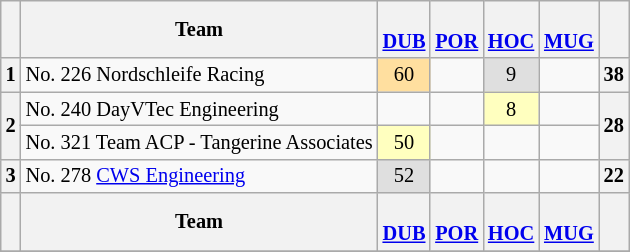<table align=left| class="wikitable" style="font-size: 85%; text-align: center">
<tr valign="top">
<th valign=middle></th>
<th valign=middle>Team</th>
<th><br><a href='#'>DUB</a></th>
<th><br><a href='#'>POR</a></th>
<th><br><a href='#'>HOC</a></th>
<th><br><a href='#'>MUG</a></th>
<th valign=middle>  </th>
</tr>
<tr>
<th>1</th>
<td align=left> No. 226 Nordschleife Racing</td>
<td style="background:#FFDF9F;">60</td>
<td></td>
<td style="background:#DFDFDF;">9</td>
<td></td>
<th>38</th>
</tr>
<tr>
<th rowspan=2>2</th>
<td align=left> No. 240 DayVTec Engineering</td>
<td></td>
<td></td>
<td style="background:#FFFFBF;">8</td>
<td></td>
<th rowspan=2>28</th>
</tr>
<tr>
<td align=left> No. 321 Team ACP - Tangerine Associates</td>
<td style="background:#FFFFBF;">50</td>
<td></td>
<td></td>
<td></td>
</tr>
<tr>
<th>3</th>
<td align=left> No. 278 <a href='#'>CWS Engineering</a></td>
<td style="background:#DFDFDF;">52</td>
<td></td>
<td></td>
<td></td>
<th>22</th>
</tr>
<tr>
<th valign=middle></th>
<th valign=middle>Team</th>
<th><br><a href='#'>DUB</a></th>
<th><br><a href='#'>POR</a></th>
<th><br><a href='#'>HOC</a></th>
<th><br><a href='#'>MUG</a></th>
<th valign=middle>  </th>
</tr>
<tr>
</tr>
</table>
